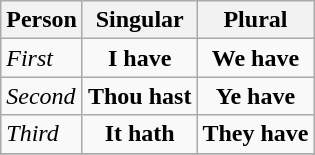<table class="wikitable floatright" border="1">
<tr>
<th>Person</th>
<th>Singular</th>
<th>Plural</th>
</tr>
<tr>
<td><em>First</em></td>
<td style="text-align: center;"><strong>I have</strong></td>
<td style="text-align: center;"><strong>We have</strong></td>
</tr>
<tr>
<td><em>Second</em></td>
<td style="text-align: center;"><strong>Thou hast</strong></td>
<td style="text-align: center;"><strong>Ye have</strong></td>
</tr>
<tr>
<td><em>Third</em></td>
<td style="text-align: center;"><strong>It hath</strong></td>
<td style="text-align: center;"><strong>They have</strong></td>
</tr>
<tr>
</tr>
</table>
